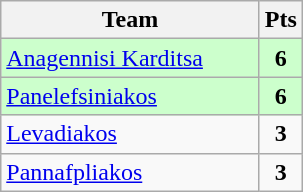<table class="wikitable" style="text-align: center;">
<tr>
<th width=165>Team</th>
<th width=20>Pts</th>
</tr>
<tr bgcolor="#ccffcc">
<td align=left><a href='#'>Anagennisi Karditsa</a></td>
<td><strong>6</strong></td>
</tr>
<tr bgcolor="#ccffcc">
<td align=left><a href='#'>Panelefsiniakos</a></td>
<td><strong>6</strong></td>
</tr>
<tr>
<td align=left><a href='#'>Levadiakos</a></td>
<td><strong>3</strong></td>
</tr>
<tr>
<td align=left><a href='#'>Pannafpliakos</a></td>
<td><strong>3</strong></td>
</tr>
</table>
